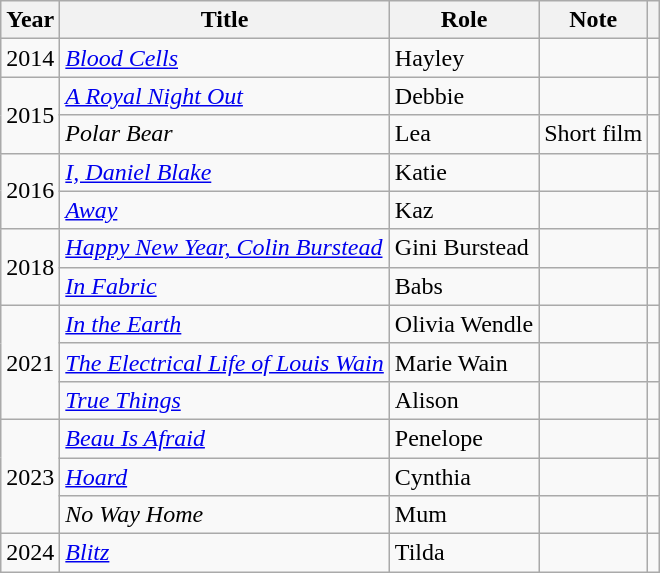<table class="wikitable">
<tr>
<th>Year</th>
<th>Title</th>
<th>Role</th>
<th>Note</th>
<th class="unsortable"></th>
</tr>
<tr>
<td>2014</td>
<td><em><a href='#'>Blood Cells</a></em></td>
<td>Hayley</td>
<td></td>
<td></td>
</tr>
<tr>
<td rowspan="2">2015</td>
<td><em><a href='#'>A Royal Night Out</a></em></td>
<td>Debbie</td>
<td></td>
<td></td>
</tr>
<tr>
<td><em>Polar Bear</em></td>
<td>Lea</td>
<td>Short film</td>
<td></td>
</tr>
<tr>
<td rowspan="2">2016</td>
<td><em><a href='#'>I, Daniel Blake</a></em></td>
<td>Katie</td>
<td></td>
<td></td>
</tr>
<tr>
<td><em><a href='#'>Away</a></em></td>
<td>Kaz</td>
<td></td>
<td></td>
</tr>
<tr>
<td rowspan="2">2018</td>
<td><em><a href='#'>Happy New Year, Colin Burstead</a></em></td>
<td>Gini Burstead</td>
<td></td>
<td></td>
</tr>
<tr>
<td><em><a href='#'>In Fabric</a></em></td>
<td>Babs</td>
<td></td>
<td></td>
</tr>
<tr>
<td rowspan="3">2021</td>
<td><em><a href='#'>In the Earth</a></em></td>
<td>Olivia Wendle</td>
<td></td>
<td></td>
</tr>
<tr>
<td><em><a href='#'>The Electrical Life of Louis Wain</a></em></td>
<td>Marie Wain</td>
<td></td>
<td></td>
</tr>
<tr>
<td><em><a href='#'>True Things</a></em></td>
<td>Alison</td>
<td></td>
<td></td>
</tr>
<tr>
<td rowspan="3">2023</td>
<td><em><a href='#'>Beau Is Afraid</a></em></td>
<td>Penelope</td>
<td></td>
<td></td>
</tr>
<tr>
<td><em><a href='#'>Hoard</a></em></td>
<td>Cynthia</td>
<td></td>
<td></td>
</tr>
<tr>
<td><em>No Way Home</em></td>
<td>Mum</td>
<td></td>
<td></td>
</tr>
<tr>
<td>2024</td>
<td><em><a href='#'>Blitz</a></em></td>
<td>Tilda</td>
<td></td>
<td></td>
</tr>
</table>
